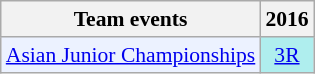<table style='font-size: 90%; text-align:center;' class='wikitable'>
<tr>
<th>Team events</th>
<th>2016</th>
</tr>
<tr>
<td bgcolor="#ECF2FF"; align="left"><a href='#'>Asian Junior Championships</a></td>
<td bgcolor=AFEEEE><a href='#'>3R</a></td>
</tr>
</table>
